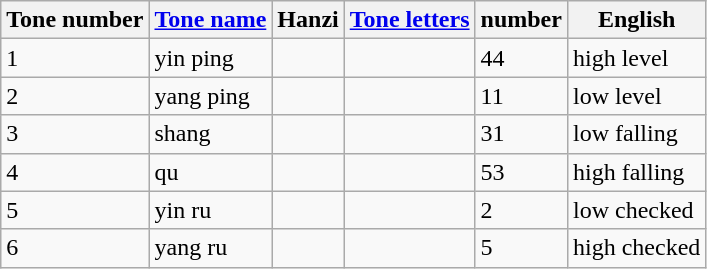<table class="wikitable">
<tr>
<th>Tone number</th>
<th><a href='#'>Tone name</a></th>
<th>Hanzi</th>
<th><a href='#'>Tone letters</a></th>
<th>number</th>
<th>English</th>
</tr>
<tr>
<td>1</td>
<td>yin ping</td>
<td></td>
<td></td>
<td>44</td>
<td>high level</td>
</tr>
<tr>
<td>2</td>
<td>yang ping</td>
<td></td>
<td></td>
<td>11</td>
<td>low level</td>
</tr>
<tr>
<td>3</td>
<td>shang</td>
<td></td>
<td></td>
<td>31</td>
<td>low falling</td>
</tr>
<tr>
<td>4</td>
<td>qu</td>
<td></td>
<td></td>
<td>53</td>
<td>high falling</td>
</tr>
<tr>
<td>5</td>
<td>yin ru</td>
<td></td>
<td></td>
<td>2</td>
<td>low checked</td>
</tr>
<tr>
<td>6</td>
<td>yang ru</td>
<td></td>
<td></td>
<td>5</td>
<td>high checked</td>
</tr>
</table>
